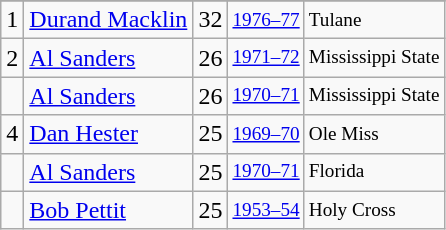<table class="wikitable">
<tr>
</tr>
<tr>
<td>1</td>
<td><a href='#'>Durand Macklin</a></td>
<td>32</td>
<td style="font-size:80%;"><a href='#'>1976–77</a></td>
<td style="font-size:80%;">Tulane</td>
</tr>
<tr>
<td>2</td>
<td><a href='#'>Al Sanders</a></td>
<td>26</td>
<td style="font-size:80%;"><a href='#'>1971–72</a></td>
<td style="font-size:80%;">Mississippi State</td>
</tr>
<tr>
<td></td>
<td><a href='#'>Al Sanders</a></td>
<td>26</td>
<td style="font-size:80%;"><a href='#'>1970–71</a></td>
<td style="font-size:80%;">Mississippi State</td>
</tr>
<tr>
<td>4</td>
<td><a href='#'>Dan Hester</a></td>
<td>25</td>
<td style="font-size:80%;"><a href='#'>1969–70</a></td>
<td style="font-size:80%;">Ole Miss</td>
</tr>
<tr>
<td></td>
<td><a href='#'>Al Sanders</a></td>
<td>25</td>
<td style="font-size:80%;"><a href='#'>1970–71</a></td>
<td style="font-size:80%;">Florida</td>
</tr>
<tr>
<td></td>
<td><a href='#'>Bob Pettit</a></td>
<td>25</td>
<td style="font-size:80%;"><a href='#'>1953–54</a></td>
<td style="font-size:80%;">Holy Cross</td>
</tr>
</table>
